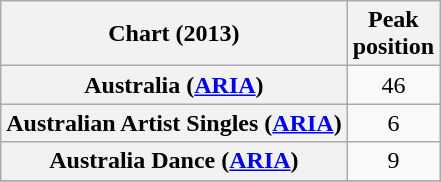<table class="wikitable sortable plainrowheaders">
<tr>
<th scope="col">Chart (2013)</th>
<th scope="col">Peak<br>position</th>
</tr>
<tr>
<th scope="row">Australia (<a href='#'>ARIA</a>)</th>
<td style="text-align:center;">46</td>
</tr>
<tr>
<th scope="row">Australian Artist Singles (<a href='#'>ARIA</a>)</th>
<td style="text-align:center;">6</td>
</tr>
<tr>
<th scope="row">Australia Dance (<a href='#'>ARIA</a>)</th>
<td style="text-align:center;">9</td>
</tr>
<tr>
</tr>
</table>
